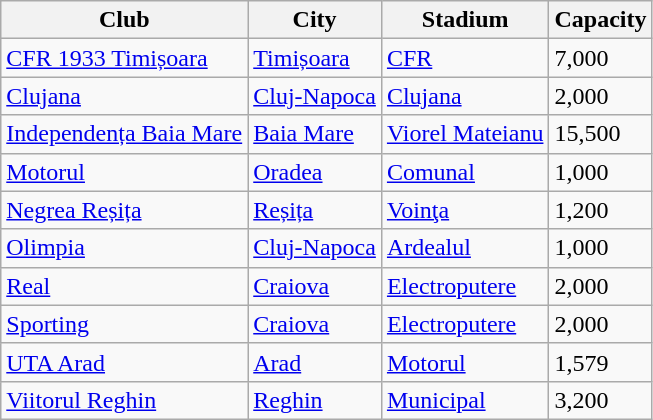<table class="wikitable sortable">
<tr>
<th>Club</th>
<th>City</th>
<th>Stadium</th>
<th>Capacity</th>
</tr>
<tr>
<td><a href='#'>CFR 1933 Timișoara</a></td>
<td><a href='#'>Timișoara</a></td>
<td><a href='#'>CFR</a></td>
<td>7,000</td>
</tr>
<tr>
<td><a href='#'>Clujana</a></td>
<td><a href='#'>Cluj-Napoca</a></td>
<td><a href='#'>Clujana</a></td>
<td>2,000</td>
</tr>
<tr>
<td><a href='#'>Independența Baia Mare</a></td>
<td><a href='#'>Baia Mare</a></td>
<td><a href='#'>Viorel Mateianu</a></td>
<td>15,500</td>
</tr>
<tr>
<td><a href='#'>Motorul</a></td>
<td><a href='#'>Oradea</a></td>
<td><a href='#'>Comunal</a></td>
<td>1,000</td>
</tr>
<tr>
<td><a href='#'>Negrea Reșița</a></td>
<td><a href='#'>Reșița</a></td>
<td><a href='#'>Voinţa</a></td>
<td>1,200</td>
</tr>
<tr>
<td><a href='#'>Olimpia</a></td>
<td><a href='#'>Cluj-Napoca</a></td>
<td><a href='#'>Ardealul</a></td>
<td>1,000</td>
</tr>
<tr>
<td><a href='#'>Real</a></td>
<td><a href='#'>Craiova</a></td>
<td><a href='#'>Electroputere</a></td>
<td>2,000</td>
</tr>
<tr>
<td><a href='#'>Sporting</a></td>
<td><a href='#'>Craiova</a></td>
<td><a href='#'>Electroputere</a></td>
<td>2,000</td>
</tr>
<tr>
<td><a href='#'>UTA Arad</a></td>
<td><a href='#'>Arad</a></td>
<td><a href='#'>Motorul</a></td>
<td>1,579</td>
</tr>
<tr>
<td><a href='#'>Viitorul Reghin</a></td>
<td><a href='#'>Reghin</a></td>
<td><a href='#'>Municipal</a></td>
<td>3,200</td>
</tr>
</table>
